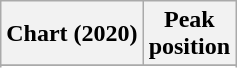<table class="wikitable sortable plainrowheaders" style="text-align:center">
<tr>
<th scope="col">Chart (2020)</th>
<th scope="col">Peak<br>position</th>
</tr>
<tr>
</tr>
<tr>
</tr>
<tr>
</tr>
<tr>
</tr>
<tr>
</tr>
<tr>
</tr>
<tr>
</tr>
</table>
